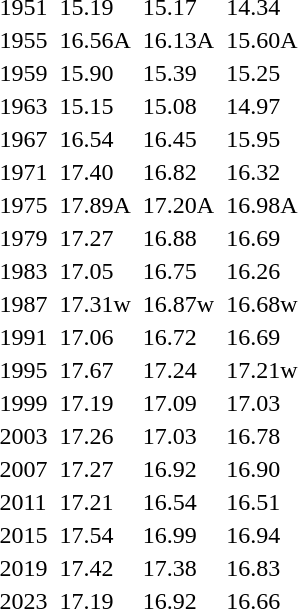<table>
<tr>
<td>1951<br></td>
<td></td>
<td>15.19</td>
<td></td>
<td>15.17</td>
<td></td>
<td>14.34</td>
</tr>
<tr>
<td>1955<br></td>
<td></td>
<td>16.56A</td>
<td></td>
<td>16.13A</td>
<td></td>
<td>15.60A</td>
</tr>
<tr>
<td>1959<br></td>
<td></td>
<td>15.90</td>
<td></td>
<td>15.39</td>
<td></td>
<td>15.25</td>
</tr>
<tr>
<td>1963<br></td>
<td></td>
<td>15.15</td>
<td></td>
<td>15.08</td>
<td></td>
<td>14.97</td>
</tr>
<tr>
<td>1967<br></td>
<td></td>
<td>16.54</td>
<td></td>
<td>16.45</td>
<td></td>
<td>15.95</td>
</tr>
<tr>
<td>1971<br></td>
<td></td>
<td>17.40 </td>
<td></td>
<td>16.82</td>
<td></td>
<td>16.32</td>
</tr>
<tr>
<td>1975<br></td>
<td></td>
<td>17.89A</td>
<td></td>
<td>17.20A</td>
<td></td>
<td>16.98A</td>
</tr>
<tr>
<td>1979<br></td>
<td></td>
<td>17.27</td>
<td></td>
<td>16.88</td>
<td></td>
<td>16.69</td>
</tr>
<tr>
<td>1983<br></td>
<td></td>
<td>17.05</td>
<td></td>
<td>16.75</td>
<td></td>
<td>16.26</td>
</tr>
<tr>
<td>1987<br></td>
<td></td>
<td>17.31w</td>
<td></td>
<td>16.87w</td>
<td></td>
<td>16.68w</td>
</tr>
<tr>
<td>1991<br></td>
<td></td>
<td>17.06</td>
<td></td>
<td>16.72</td>
<td></td>
<td>16.69</td>
</tr>
<tr>
<td>1995<br></td>
<td></td>
<td>17.67</td>
<td></td>
<td>17.24</td>
<td></td>
<td>17.21w</td>
</tr>
<tr>
<td>1999<br></td>
<td></td>
<td>17.19</td>
<td></td>
<td>17.09</td>
<td></td>
<td>17.03</td>
</tr>
<tr>
<td>2003<br></td>
<td></td>
<td>17.26</td>
<td></td>
<td>17.03</td>
<td></td>
<td>16.78</td>
</tr>
<tr>
<td>2007<br></td>
<td></td>
<td>17.27</td>
<td></td>
<td>16.92</td>
<td></td>
<td>16.90</td>
</tr>
<tr>
<td>2011<br></td>
<td></td>
<td>17.21</td>
<td></td>
<td>16.54</td>
<td></td>
<td>16.51</td>
</tr>
<tr>
<td>2015<br></td>
<td></td>
<td>17.54</td>
<td></td>
<td>16.99 </td>
<td></td>
<td>16.94</td>
</tr>
<tr>
<td>2019<br></td>
<td></td>
<td>17.42</td>
<td></td>
<td>17.38</td>
<td></td>
<td>16.83</td>
</tr>
<tr>
<td>2023<br></td>
<td></td>
<td>17.19</td>
<td></td>
<td>16.92</td>
<td></td>
<td>16.66</td>
</tr>
</table>
